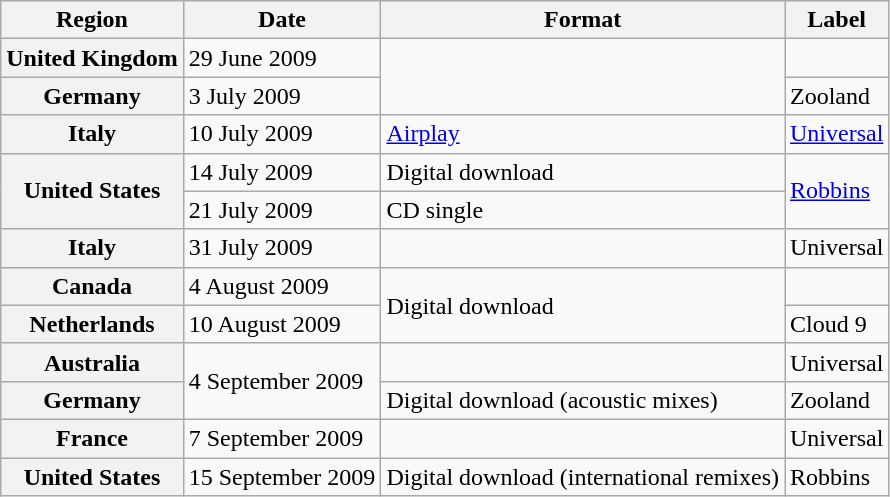<table class="wikitable plainrowheaders">
<tr>
<th scope="col">Region</th>
<th scope="col">Date</th>
<th scope="col">Format</th>
<th scope="col">Label</th>
</tr>
<tr>
<th scope="row">United Kingdom</th>
<td>29 June 2009</td>
<td rowspan="2"></td>
<td></td>
</tr>
<tr>
<th scope="row">Germany</th>
<td>3 July 2009</td>
<td>Zooland</td>
</tr>
<tr>
<th scope="row">Italy</th>
<td>10 July 2009</td>
<td><a href='#'>Airplay</a></td>
<td><a href='#'>Universal</a></td>
</tr>
<tr>
<th scope="row" rowspan="2">United States</th>
<td>14 July 2009</td>
<td>Digital download</td>
<td rowspan="2"><a href='#'>Robbins</a></td>
</tr>
<tr>
<td>21 July 2009</td>
<td>CD single</td>
</tr>
<tr>
<th scope="row">Italy</th>
<td>31 July 2009</td>
<td></td>
<td>Universal</td>
</tr>
<tr>
<th scope="row">Canada</th>
<td>4 August 2009</td>
<td rowspan="2">Digital download</td>
<td></td>
</tr>
<tr>
<th scope="row">Netherlands</th>
<td>10 August 2009</td>
<td>Cloud 9</td>
</tr>
<tr>
<th scope="row">Australia</th>
<td rowspan="2">4 September 2009</td>
<td></td>
<td>Universal</td>
</tr>
<tr>
<th scope="row">Germany</th>
<td>Digital download (acoustic mixes)</td>
<td>Zooland</td>
</tr>
<tr>
<th scope="row">France</th>
<td>7 September 2009</td>
<td></td>
<td>Universal</td>
</tr>
<tr>
<th scope="row">United States</th>
<td>15 September 2009</td>
<td>Digital download (international remixes)</td>
<td>Robbins</td>
</tr>
</table>
